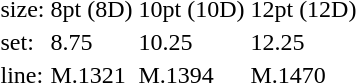<table style="margin-left:40px;">
<tr>
<td>size:</td>
<td>8pt (8D)</td>
<td>10pt (10D)</td>
<td>12pt (12D)</td>
</tr>
<tr>
<td>set:</td>
<td>8.75</td>
<td>10.25</td>
<td>12.25</td>
</tr>
<tr>
<td>line:</td>
<td>M.1321</td>
<td>M.1394</td>
<td>M.1470</td>
</tr>
</table>
